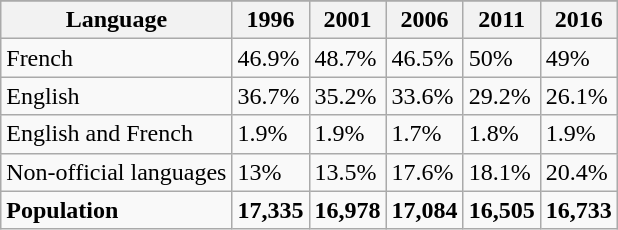<table class="wikitable">
<tr>
</tr>
<tr>
<th>Language</th>
<th><strong>1996</strong></th>
<th><strong>2001</strong></th>
<th><strong>2006</strong></th>
<th><strong>2011</strong></th>
<th><strong>2016</strong></th>
</tr>
<tr>
<td>French</td>
<td>46.9%</td>
<td>48.7%</td>
<td>46.5%</td>
<td>50%</td>
<td>49%</td>
</tr>
<tr>
<td>English</td>
<td>36.7%</td>
<td>35.2%</td>
<td>33.6%</td>
<td>29.2%</td>
<td>26.1%</td>
</tr>
<tr>
<td>English and French</td>
<td>1.9%</td>
<td>1.9%</td>
<td>1.7%</td>
<td>1.8%</td>
<td>1.9%</td>
</tr>
<tr>
<td>Non-official languages</td>
<td>13%</td>
<td>13.5%</td>
<td>17.6%</td>
<td>18.1%</td>
<td>20.4%</td>
</tr>
<tr>
<td><strong>Population</strong></td>
<td><strong>17,335</strong></td>
<td><strong>16,978</strong></td>
<td><strong>17,084</strong></td>
<td><strong>16,505</strong></td>
<td><strong>16,733</strong></td>
</tr>
</table>
